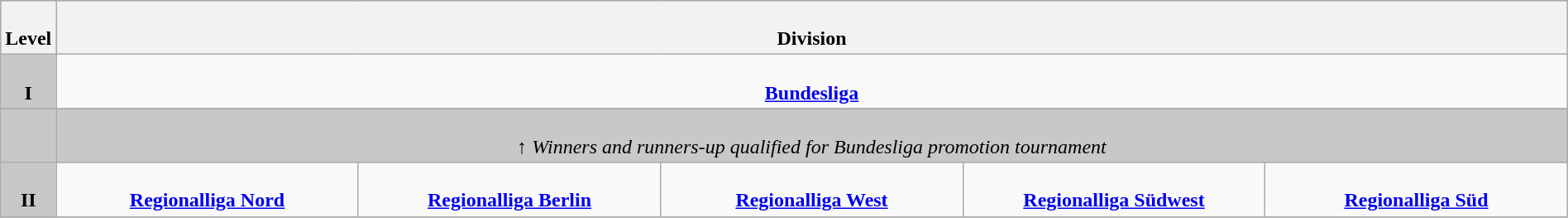<table class="wikitable" style="text-align:center" height="30" width="100%">
<tr style="background:#c8c8c8">
<th colspan="1"><br>Level</th>
<th colspan="5"><br>Division</th>
</tr>
<tr>
<td colspan="1" style="background:#c8c8c8"><br><strong>I</strong></td>
<td colspan="5"><br><strong><a href='#'>Bundesliga</a></strong></td>
</tr>
<tr>
</tr>
<tr style="background:#c8c8c8">
<td colspan="1"></td>
<td colspan="5"><br><em> ↑ Winners and runners-up qualified for Bundesliga promotion tournament</em></td>
</tr>
<tr>
<td colspan="1" style="background:#c8c8c8"><br><strong>II</strong></td>
<td colspan="1" width="20%"><br><strong><a href='#'>Regionalliga Nord</a></strong></td>
<td colspan="1" width="20%"><br><strong><a href='#'>Regionalliga Berlin</a></strong></td>
<td colspan="1" width="20%"><br><strong><a href='#'>Regionalliga West</a></strong></td>
<td colspan="1" width="20%"><br><strong><a href='#'>Regionalliga Südwest</a></strong></td>
<td colspan="1" width="20%"><br><strong><a href='#'>Regionalliga Süd</a></strong></td>
</tr>
<tr>
</tr>
</table>
